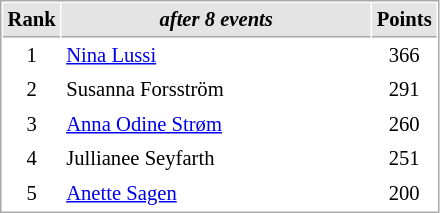<table cellspacing="1" cellpadding="3" style="border:1px solid #aaa; font-size:86%;">
<tr style="background:#e4e4e4;">
<th style="border-bottom:1px solid #aaa; width:10px;">Rank</th>
<th style="border-bottom:1px solid #aaa; width:200px;"><em>after 8 events</em></th>
<th style="border-bottom:1px solid #aaa; width:20px;">Points</th>
</tr>
<tr>
<td align=center>1</td>
<td> <a href='#'>Nina Lussi</a></td>
<td align=center>366</td>
</tr>
<tr>
<td align=center>2</td>
<td> Susanna Forsström</td>
<td align=center>291</td>
</tr>
<tr>
<td align=center>3</td>
<td> <a href='#'>Anna Odine Strøm</a></td>
<td align=center>260</td>
</tr>
<tr>
<td align=center>4</td>
<td> Jullianee Seyfarth</td>
<td align=center>251</td>
</tr>
<tr>
<td align=center>5</td>
<td> <a href='#'>Anette Sagen</a></td>
<td align=center>200</td>
</tr>
</table>
